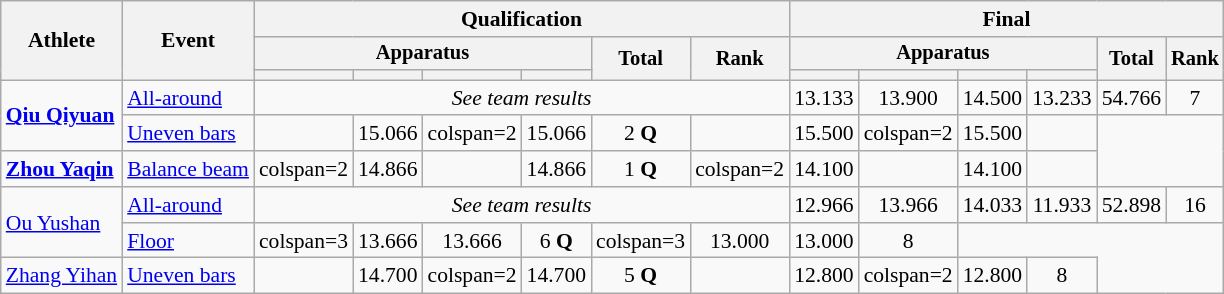<table class=wikitable style=font-size:90%;text-align:center>
<tr>
<th rowspan=3>Athlete</th>
<th rowspan=3>Event</th>
<th colspan=6>Qualification</th>
<th colspan=6>Final</th>
</tr>
<tr style=font-size:95%>
<th colspan=4>Apparatus</th>
<th rowspan=2>Total</th>
<th rowspan=2>Rank</th>
<th colspan=4>Apparatus</th>
<th rowspan=2>Total</th>
<th rowspan=2>Rank</th>
</tr>
<tr style=font-size:95%>
<th></th>
<th></th>
<th></th>
<th></th>
<th></th>
<th></th>
<th></th>
<th></th>
</tr>
<tr>
<td align=left rowspan=2><strong><a href='#'>Qiu Qiyuan</a></strong></td>
<td align=left><a href='#'>All-around</a></td>
<td colspan=6><em>See team results</em></td>
<td>13.133</td>
<td>13.900</td>
<td>14.500</td>
<td>13.233</td>
<td>54.766</td>
<td>7</td>
</tr>
<tr>
<td align=left><a href='#'>Uneven bars</a></td>
<td></td>
<td>15.066</td>
<td>colspan=2</td>
<td>15.066</td>
<td>2 <strong>Q</strong></td>
<td></td>
<td>15.500</td>
<td>colspan=2</td>
<td>15.500</td>
<td></td>
</tr>
<tr>
<td align=left><strong><a href='#'>Zhou Yaqin</a></strong></td>
<td align=left><a href='#'>Balance beam</a></td>
<td>colspan=2</td>
<td>14.866</td>
<td></td>
<td>14.866</td>
<td>1 <strong>Q</strong></td>
<td>colspan=2</td>
<td>14.100</td>
<td></td>
<td>14.100</td>
<td></td>
</tr>
<tr>
<td align=left rowspan=2><a href='#'>Ou Yushan</a></td>
<td align=left><a href='#'>All-around</a></td>
<td colspan=6><em>See team results</em></td>
<td>12.966</td>
<td>13.966</td>
<td>14.033</td>
<td>11.933</td>
<td>52.898</td>
<td>16</td>
</tr>
<tr>
<td align=left><a href='#'>Floor</a></td>
<td>colspan=3</td>
<td>13.666</td>
<td>13.666</td>
<td>6 <strong>Q</strong></td>
<td>colspan=3</td>
<td>13.000</td>
<td>13.000</td>
<td>8</td>
</tr>
<tr>
<td align=left><a href='#'>Zhang Yihan</a></td>
<td align=left><a href='#'>Uneven bars</a></td>
<td></td>
<td>14.700</td>
<td>colspan=2</td>
<td>14.700</td>
<td>5  <strong>Q</strong></td>
<td></td>
<td>12.800</td>
<td>colspan=2</td>
<td>12.800</td>
<td>8</td>
</tr>
</table>
